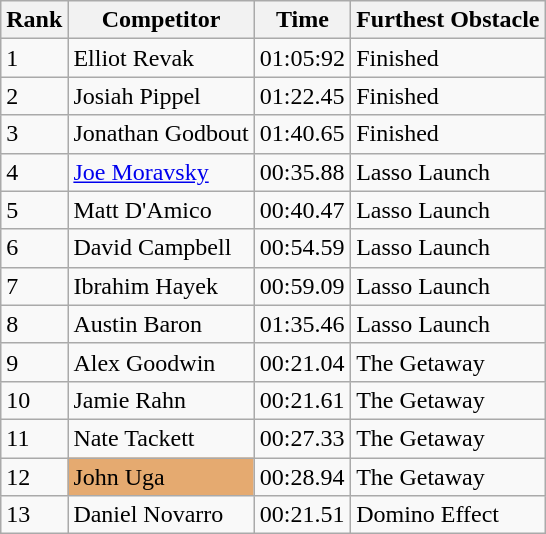<table class="wikitable sortable mw-collapsible">
<tr>
<th>Rank</th>
<th>Competitor</th>
<th>Time</th>
<th>Furthest Obstacle</th>
</tr>
<tr>
<td>1</td>
<td>Elliot Revak</td>
<td>01:05:92</td>
<td>Finished</td>
</tr>
<tr>
<td>2</td>
<td>Josiah Pippel</td>
<td>01:22.45</td>
<td>Finished</td>
</tr>
<tr>
<td>3</td>
<td>Jonathan Godbout</td>
<td>01:40.65</td>
<td>Finished</td>
</tr>
<tr>
<td>4</td>
<td><a href='#'>Joe Moravsky</a></td>
<td>00:35.88</td>
<td>Lasso Launch</td>
</tr>
<tr>
<td>5</td>
<td>Matt D'Amico</td>
<td>00:40.47</td>
<td>Lasso Launch</td>
</tr>
<tr>
<td>6</td>
<td>David Campbell</td>
<td>00:54.59</td>
<td>Lasso Launch</td>
</tr>
<tr>
<td>7</td>
<td>Ibrahim Hayek</td>
<td>00:59.09</td>
<td>Lasso Launch</td>
</tr>
<tr>
<td>8</td>
<td>Austin Baron</td>
<td>01:35.46</td>
<td>Lasso Launch</td>
</tr>
<tr>
<td>9</td>
<td>Alex Goodwin</td>
<td>00:21.04</td>
<td>The Getaway</td>
</tr>
<tr>
<td>10</td>
<td>Jamie Rahn</td>
<td>00:21.61</td>
<td>The Getaway</td>
</tr>
<tr>
<td>11</td>
<td>Nate Tackett</td>
<td>00:27.33</td>
<td>The Getaway</td>
</tr>
<tr>
<td>12</td>
<td style="background-color:#E5AA70">John Uga</td>
<td>00:28.94</td>
<td>The Getaway</td>
</tr>
<tr>
<td>13</td>
<td>Daniel Novarro</td>
<td>00:21.51</td>
<td>Domino Effect</td>
</tr>
</table>
